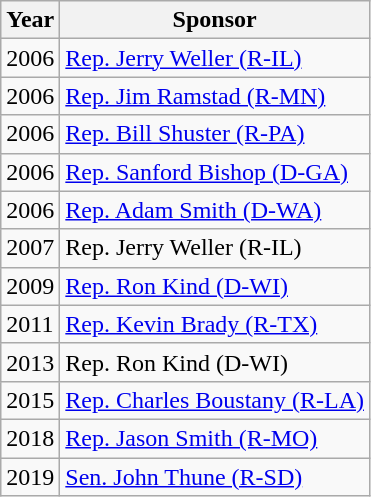<table class="wikitable sortable">
<tr>
<th>Year</th>
<th>Sponsor</th>
</tr>
<tr>
<td>2006</td>
<td><a href='#'>Rep. Jerry Weller (R-IL)</a></td>
</tr>
<tr>
<td>2006</td>
<td><a href='#'>Rep. Jim Ramstad (R-MN)</a></td>
</tr>
<tr>
<td>2006</td>
<td><a href='#'>Rep. Bill Shuster (R-PA)</a></td>
</tr>
<tr>
<td>2006</td>
<td><a href='#'>Rep. Sanford Bishop (D-GA)</a></td>
</tr>
<tr>
<td>2006</td>
<td><a href='#'>Rep. Adam Smith (D-WA)</a></td>
</tr>
<tr>
<td>2007</td>
<td>Rep. Jerry Weller (R-IL)</td>
</tr>
<tr>
<td>2009</td>
<td><a href='#'>Rep. Ron Kind (D-WI)</a></td>
</tr>
<tr>
<td>2011</td>
<td><a href='#'>Rep. Kevin Brady (R-TX)</a></td>
</tr>
<tr>
<td>2013</td>
<td>Rep. Ron Kind (D-WI)</td>
</tr>
<tr>
<td>2015</td>
<td><a href='#'>Rep. Charles Boustany (R-LA)</a></td>
</tr>
<tr>
<td>2018</td>
<td><a href='#'>Rep. Jason Smith (R-MO)</a></td>
</tr>
<tr>
<td>2019</td>
<td><a href='#'>Sen. John Thune (R-SD)</a></td>
</tr>
</table>
